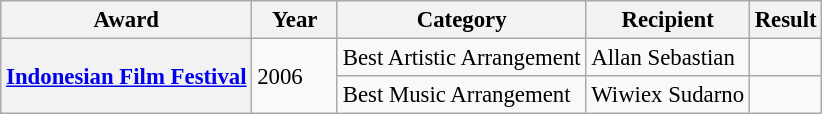<table class="wikitable" style="font-size: 95%;">
<tr>
<th scope="col">Award</th>
<th scope="col"; width=50>Year</th>
<th scope="col">Category</th>
<th scope="col">Recipient</th>
<th scope="col">Result</th>
</tr>
<tr>
<th scope="row" rowspan="2"><a href='#'>Indonesian Film Festival</a></th>
<td rowspan="2">2006</td>
<td>Best Artistic Arrangement</td>
<td>Allan Sebastian</td>
<td></td>
</tr>
<tr>
<td>Best Music Arrangement</td>
<td>Wiwiex Sudarno</td>
<td></td>
</tr>
</table>
